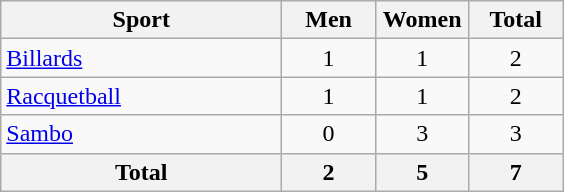<table class="wikitable sortable" style="text-align:center;">
<tr>
<th width=180>Sport</th>
<th width=55>Men</th>
<th width=55>Women</th>
<th width=55>Total</th>
</tr>
<tr>
<td align=left><a href='#'>Billards</a></td>
<td>1</td>
<td>1</td>
<td>2</td>
</tr>
<tr>
<td align=left><a href='#'>Racquetball</a></td>
<td>1</td>
<td>1</td>
<td>2</td>
</tr>
<tr>
<td align=left><a href='#'>Sambo</a></td>
<td>0</td>
<td>3</td>
<td>3</td>
</tr>
<tr>
<th>Total</th>
<th>2</th>
<th>5</th>
<th>7</th>
</tr>
</table>
